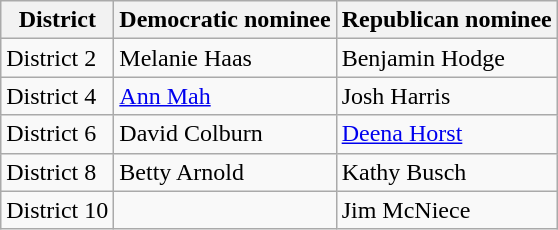<table class="wikitable">
<tr>
<th>District</th>
<th>Democratic nominee</th>
<th>Republican nominee</th>
</tr>
<tr>
<td>District 2</td>
<td>Melanie Haas</td>
<td>Benjamin Hodge</td>
</tr>
<tr>
<td>District 4</td>
<td><a href='#'>Ann Mah</a></td>
<td>Josh Harris</td>
</tr>
<tr>
<td>District 6</td>
<td>David Colburn</td>
<td><a href='#'>Deena Horst</a></td>
</tr>
<tr>
<td>District 8</td>
<td>Betty Arnold</td>
<td>Kathy Busch</td>
</tr>
<tr>
<td>District 10</td>
<td></td>
<td>Jim McNiece</td>
</tr>
</table>
